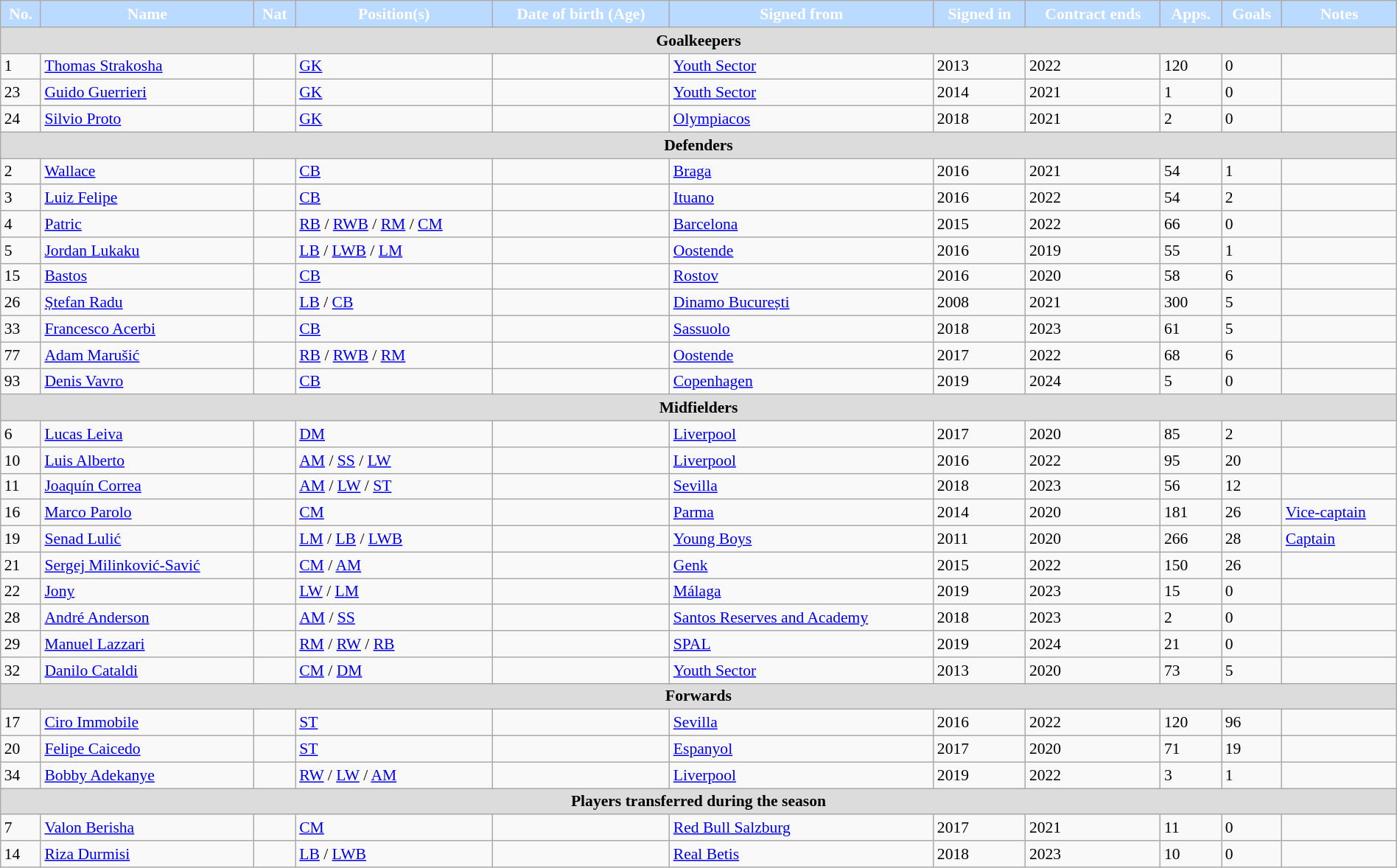<table class="wikitable" style="text-align:left; font-size:90%; width:100%;">
<tr>
<th style="background:#BADAFF; color:white; text-align:center;">No.</th>
<th style="background:#BADAFF; color:white; text-align:center;">Name</th>
<th style="background:#BADAFF; color:white; text-align:center;">Nat</th>
<th style="background:#BADAFF; color:white; text-align:center;">Position(s)</th>
<th style="background:#BADAFF; color:white; text-align:center;">Date of birth (Age)</th>
<th style="background:#BADAFF; color:white; text-align:center;">Signed from</th>
<th style="background:#BADAFF; color:white; text-align:center;">Signed in</th>
<th style="background:#BADAFF; color:white; text-align:center;">Contract ends</th>
<th style="background:#BADAFF; color:white; text-align:center;">Apps.</th>
<th style="background:#BADAFF; color:white; text-align:center;">Goals</th>
<th style="background:#BADAFF; color:white; text-align:center;">Notes</th>
</tr>
<tr>
<th colspan=11 style="background:#DCDCDC; text-align:center">Goalkeepers</th>
</tr>
<tr>
<td>1</td>
<td><a href='#'>Thomas Strakosha</a></td>
<td></td>
<td><a href='#'>GK</a></td>
<td></td>
<td> <a href='#'>Youth Sector</a></td>
<td>2013</td>
<td>2022</td>
<td>120</td>
<td>0</td>
<td></td>
</tr>
<tr>
<td>23</td>
<td><a href='#'>Guido Guerrieri</a></td>
<td></td>
<td><a href='#'>GK</a></td>
<td></td>
<td> <a href='#'>Youth Sector</a></td>
<td>2014</td>
<td>2021</td>
<td>1</td>
<td>0</td>
<td></td>
</tr>
<tr>
<td>24</td>
<td><a href='#'>Silvio Proto</a></td>
<td></td>
<td><a href='#'>GK</a></td>
<td></td>
<td> <a href='#'>Olympiacos</a></td>
<td>2018</td>
<td>2021</td>
<td>2</td>
<td>0</td>
<td></td>
</tr>
<tr>
<th colspan=11 style="background:#DCDCDC; text-align:center">Defenders</th>
</tr>
<tr>
<td>2</td>
<td><a href='#'>Wallace</a></td>
<td></td>
<td><a href='#'>CB</a></td>
<td></td>
<td> <a href='#'>Braga</a></td>
<td>2016</td>
<td>2021</td>
<td>54</td>
<td>1</td>
<td></td>
</tr>
<tr>
<td>3</td>
<td><a href='#'>Luiz Felipe</a></td>
<td></td>
<td><a href='#'>CB</a></td>
<td></td>
<td> <a href='#'>Ituano</a></td>
<td>2016</td>
<td>2022</td>
<td>54</td>
<td>2</td>
<td></td>
</tr>
<tr>
<td>4</td>
<td><a href='#'>Patric</a></td>
<td></td>
<td><a href='#'>RB</a> / <a href='#'>RWB</a> / <a href='#'>RM</a> / <a href='#'>CM</a></td>
<td></td>
<td> <a href='#'>Barcelona</a></td>
<td>2015</td>
<td>2022</td>
<td>66</td>
<td>0</td>
<td></td>
</tr>
<tr>
<td>5</td>
<td><a href='#'>Jordan Lukaku</a></td>
<td></td>
<td><a href='#'>LB</a> / <a href='#'>LWB</a> / <a href='#'>LM</a></td>
<td></td>
<td> <a href='#'>Oostende</a></td>
<td>2016</td>
<td>2019</td>
<td>55</td>
<td>1</td>
<td></td>
</tr>
<tr>
<td>15</td>
<td><a href='#'>Bastos</a></td>
<td></td>
<td><a href='#'>CB</a></td>
<td></td>
<td> <a href='#'>Rostov</a></td>
<td>2016</td>
<td>2020</td>
<td>58</td>
<td>6</td>
<td></td>
</tr>
<tr>
<td>26</td>
<td><a href='#'>Ștefan Radu</a></td>
<td></td>
<td><a href='#'>LB</a> / <a href='#'>CB</a></td>
<td></td>
<td> <a href='#'>Dinamo București</a></td>
<td>2008</td>
<td>2021</td>
<td>300</td>
<td>5</td>
<td></td>
</tr>
<tr>
<td>33</td>
<td><a href='#'>Francesco Acerbi</a></td>
<td></td>
<td><a href='#'>CB</a></td>
<td></td>
<td> <a href='#'>Sassuolo</a></td>
<td>2018</td>
<td>2023</td>
<td>61</td>
<td>5</td>
<td></td>
</tr>
<tr>
<td>77</td>
<td><a href='#'>Adam Marušić</a></td>
<td></td>
<td><a href='#'>RB</a> / <a href='#'>RWB</a> / <a href='#'>RM</a></td>
<td></td>
<td> <a href='#'>Oostende</a></td>
<td>2017</td>
<td>2022</td>
<td>68</td>
<td>6</td>
<td></td>
</tr>
<tr>
<td>93</td>
<td><a href='#'>Denis Vavro</a></td>
<td></td>
<td><a href='#'>CB</a></td>
<td></td>
<td> <a href='#'>Copenhagen</a></td>
<td>2019</td>
<td>2024</td>
<td>5</td>
<td>0</td>
<td></td>
</tr>
<tr>
<th colspan=11 style="background:#DCDCDC; text-align:center">Midfielders</th>
</tr>
<tr>
<td>6</td>
<td><a href='#'>Lucas Leiva</a></td>
<td></td>
<td><a href='#'>DM</a></td>
<td></td>
<td> <a href='#'>Liverpool</a></td>
<td>2017</td>
<td>2020</td>
<td>85</td>
<td>2</td>
<td></td>
</tr>
<tr>
<td>10</td>
<td><a href='#'>Luis Alberto</a></td>
<td></td>
<td><a href='#'>AM</a> / <a href='#'>SS</a> / <a href='#'>LW</a></td>
<td></td>
<td> <a href='#'>Liverpool</a></td>
<td>2016</td>
<td>2022</td>
<td>95</td>
<td>20</td>
<td></td>
</tr>
<tr>
<td>11</td>
<td><a href='#'>Joaquín Correa</a></td>
<td></td>
<td><a href='#'>AM</a> / <a href='#'>LW</a> / <a href='#'>ST</a></td>
<td></td>
<td> <a href='#'>Sevilla</a></td>
<td>2018</td>
<td>2023</td>
<td>56</td>
<td>12</td>
<td></td>
</tr>
<tr>
<td>16</td>
<td><a href='#'>Marco Parolo</a></td>
<td></td>
<td><a href='#'>CM</a></td>
<td></td>
<td> <a href='#'>Parma</a></td>
<td>2014</td>
<td>2020</td>
<td>181</td>
<td>26</td>
<td><a href='#'>Vice-captain</a></td>
</tr>
<tr>
<td>19</td>
<td><a href='#'>Senad Lulić</a></td>
<td></td>
<td><a href='#'>LM</a> / <a href='#'>LB</a> / <a href='#'>LWB</a></td>
<td></td>
<td> <a href='#'>Young Boys</a></td>
<td>2011</td>
<td>2020</td>
<td>266</td>
<td>28</td>
<td><a href='#'>Captain</a></td>
</tr>
<tr>
<td>21</td>
<td><a href='#'>Sergej Milinković-Savić</a></td>
<td></td>
<td><a href='#'>CM</a> / <a href='#'>AM</a></td>
<td></td>
<td> <a href='#'>Genk</a></td>
<td>2015</td>
<td>2022</td>
<td>150</td>
<td>26</td>
<td></td>
</tr>
<tr>
<td>22</td>
<td><a href='#'>Jony</a></td>
<td></td>
<td><a href='#'>LW</a> / <a href='#'>LM</a></td>
<td></td>
<td> <a href='#'>Málaga</a></td>
<td>2019</td>
<td>2023</td>
<td>15</td>
<td>0</td>
<td></td>
</tr>
<tr>
<td>28</td>
<td><a href='#'>André Anderson</a></td>
<td></td>
<td><a href='#'>AM</a> / <a href='#'>SS</a></td>
<td></td>
<td> <a href='#'>Santos Reserves and Academy</a></td>
<td>2018</td>
<td>2023</td>
<td>2</td>
<td>0</td>
<td></td>
</tr>
<tr>
<td>29</td>
<td><a href='#'>Manuel Lazzari</a></td>
<td></td>
<td><a href='#'>RM</a> / <a href='#'>RW</a> / <a href='#'>RB</a></td>
<td></td>
<td> <a href='#'>SPAL</a></td>
<td>2019</td>
<td>2024</td>
<td>21</td>
<td>0</td>
<td></td>
</tr>
<tr>
<td>32</td>
<td><a href='#'>Danilo Cataldi</a></td>
<td></td>
<td><a href='#'>CM</a> / <a href='#'>DM</a></td>
<td></td>
<td> <a href='#'>Youth Sector</a></td>
<td>2013</td>
<td>2020</td>
<td>73</td>
<td>5</td>
<td></td>
</tr>
<tr>
<th colspan=11 style="background:#DCDCDC; text-align:center">Forwards</th>
</tr>
<tr>
<td>17</td>
<td><a href='#'>Ciro Immobile</a></td>
<td></td>
<td><a href='#'>ST</a></td>
<td></td>
<td> <a href='#'>Sevilla</a></td>
<td>2016</td>
<td>2022</td>
<td>120</td>
<td>96</td>
<td></td>
</tr>
<tr>
<td>20</td>
<td><a href='#'>Felipe Caicedo</a></td>
<td></td>
<td><a href='#'>ST</a></td>
<td></td>
<td> <a href='#'>Espanyol</a></td>
<td>2017</td>
<td>2020</td>
<td>71</td>
<td>19</td>
<td></td>
</tr>
<tr>
<td>34</td>
<td><a href='#'>Bobby Adekanye</a></td>
<td></td>
<td><a href='#'>RW</a> / <a href='#'>LW</a> / <a href='#'>AM</a></td>
<td></td>
<td> <a href='#'>Liverpool</a></td>
<td>2019</td>
<td>2022</td>
<td>3</td>
<td>1</td>
<td></td>
</tr>
<tr>
<th colspan=11 style="background:#DCDCDC; text-align:center">Players transferred during the season</th>
</tr>
<tr>
<td>7</td>
<td><a href='#'>Valon Berisha</a></td>
<td></td>
<td><a href='#'>CM</a></td>
<td></td>
<td> <a href='#'>Red Bull Salzburg</a></td>
<td>2017</td>
<td>2021</td>
<td>11</td>
<td>0</td>
<td></td>
</tr>
<tr>
<td>14</td>
<td><a href='#'>Riza Durmisi</a></td>
<td></td>
<td><a href='#'>LB</a> / <a href='#'>LWB</a></td>
<td></td>
<td> <a href='#'>Real Betis</a></td>
<td>2018</td>
<td>2023</td>
<td>10</td>
<td>0</td>
<td></td>
</tr>
</table>
